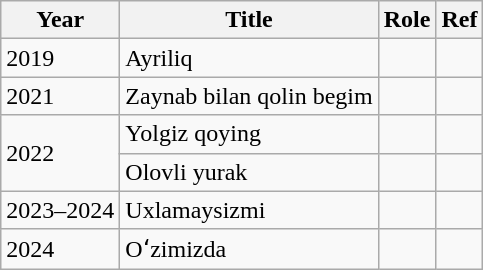<table class="wikitable sortable">
<tr>
<th>Year</th>
<th>Title</th>
<th>Role</th>
<th><strong>Ref</strong></th>
</tr>
<tr>
<td>2019</td>
<td>Ayriliq</td>
<td></td>
<td></td>
</tr>
<tr>
<td>2021</td>
<td>Zaynab bilan qolin begim</td>
<td></td>
<td></td>
</tr>
<tr>
<td rowspan="2">2022</td>
<td>Yolgiz qoying</td>
<td></td>
<td></td>
</tr>
<tr>
<td>Olovli yurak</td>
<td></td>
<td></td>
</tr>
<tr>
<td>2023–2024</td>
<td>Uxlamaysizmi</td>
<td></td>
<td></td>
</tr>
<tr>
<td>2024</td>
<td>Oʻzimizda</td>
<td></td>
<td></td>
</tr>
</table>
